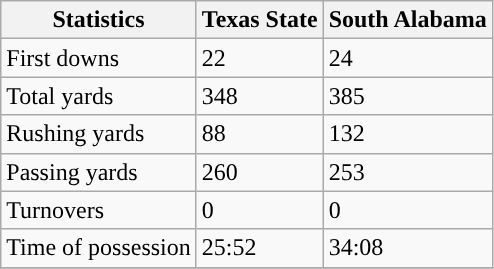<table class="wikitable">
<tr>
<th>Statistics</th>
<th>Texas State</th>
<th>South Alabama</th>
</tr>
<tr>
<td>First downs</td>
<td>22</td>
<td>24</td>
</tr>
<tr>
<td>Total yards</td>
<td>348</td>
<td>385</td>
</tr>
<tr>
<td>Rushing yards</td>
<td>88</td>
<td>132</td>
</tr>
<tr>
<td>Passing yards</td>
<td>260</td>
<td>253</td>
</tr>
<tr>
<td>Turnovers</td>
<td>0</td>
<td>0</td>
</tr>
<tr>
<td>Time of possession</td>
<td>25:52</td>
<td>34:08</td>
</tr>
<tr>
</tr>
</table>
